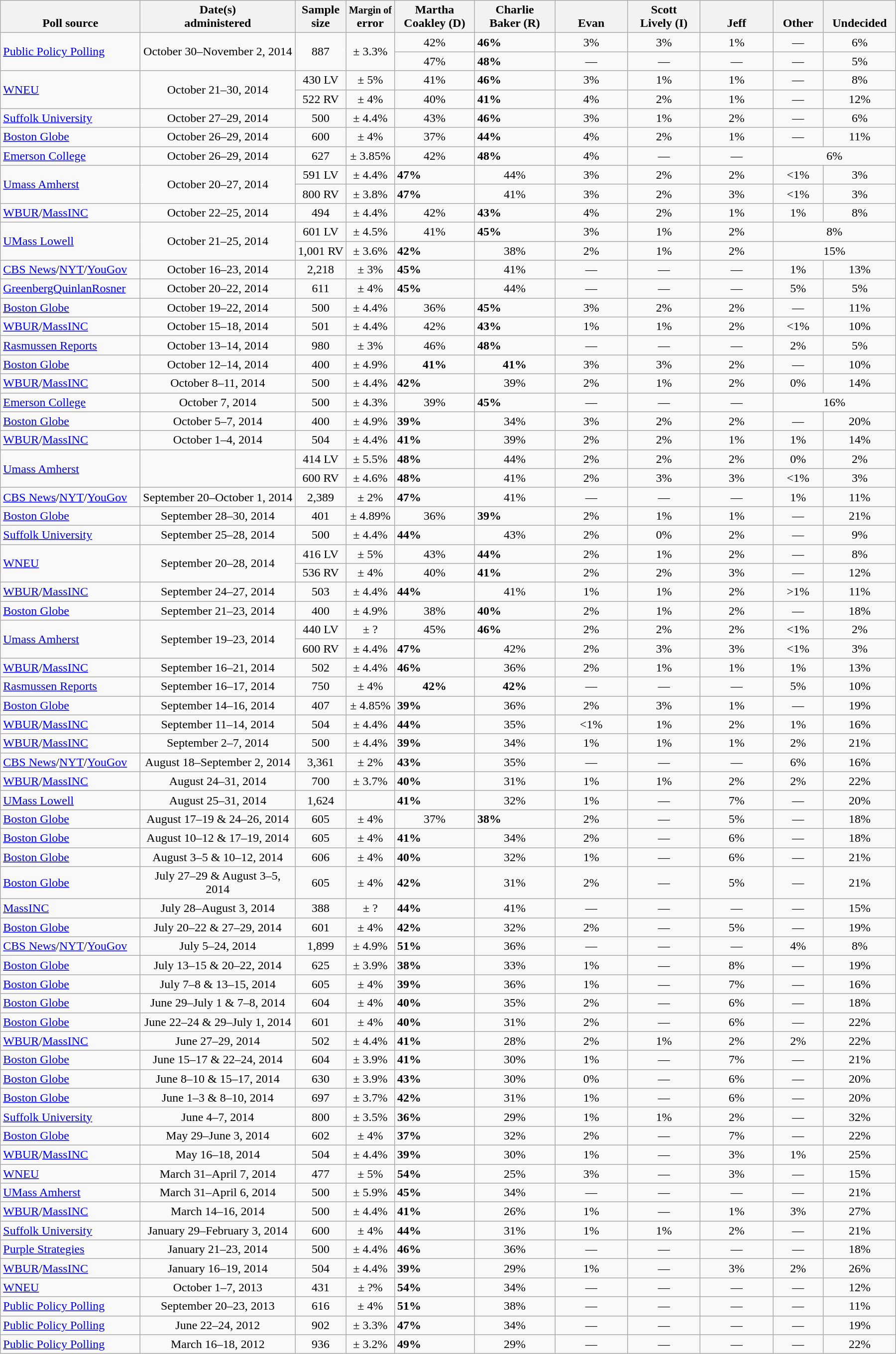<table class="wikitable">
<tr valign= bottom>
<th style="width:180px;">Poll source</th>
<th style="width:200px;">Date(s)<br>administered</th>
<th class=small>Sample<br>size</th>
<th><small>Margin of</small><br>error</th>
<th style="width:100px;">Martha<br>Coakley (D)</th>
<th style="width:100px;">Charlie<br>Baker (R)</th>
<th style="width:90px;">Evan<br></th>
<th style="width:90px;">Scott<br>Lively (I)</th>
<th style="width:90px;">Jeff<br></th>
<th style="width:60px;">Other</th>
<th style="width:90px;">Undecided</th>
</tr>
<tr>
<td rowspan=2><a href='#'>Public Policy Polling</a></td>
<td align=center rowspan=2>October 30–November 2, 2014</td>
<td align=center rowspan=2>887</td>
<td align=center rowspan=2>± 3.3%</td>
<td align=center>42%</td>
<td><strong>46%</strong></td>
<td align=center>3%</td>
<td align=center>3%</td>
<td align=center>1%</td>
<td align=center>—</td>
<td align=center>6%</td>
</tr>
<tr>
<td align=center>47%</td>
<td><strong>48%</strong></td>
<td align=center>—</td>
<td align=center>—</td>
<td align=center>—</td>
<td align=center>—</td>
<td align=center>5%</td>
</tr>
<tr>
<td rowspan=2><a href='#'>WNEU</a></td>
<td align=center rowspan=2>October 21–30, 2014</td>
<td align=center>430 LV</td>
<td align=center>± 5%</td>
<td align=center>41%</td>
<td><strong>46%</strong></td>
<td align=center>3%</td>
<td align=center>1%</td>
<td align=center>1%</td>
<td align=center>—</td>
<td align=center>8%</td>
</tr>
<tr>
<td align=center>522 RV</td>
<td align=center>± 4%</td>
<td align=center>40%</td>
<td><strong>41%</strong></td>
<td align=center>4%</td>
<td align=center>2%</td>
<td align=center>1%</td>
<td align=center>—</td>
<td align=center>12%</td>
</tr>
<tr>
<td><a href='#'>Suffolk University</a></td>
<td align=center>October 27–29, 2014</td>
<td align=center>500</td>
<td align=center>± 4.4%</td>
<td align=center>43%</td>
<td><strong>46%</strong></td>
<td align=center>3%</td>
<td align=center>1%</td>
<td align=center>2%</td>
<td align=center>—</td>
<td align=center>6%</td>
</tr>
<tr>
<td><a href='#'>Boston Globe</a></td>
<td align=center>October 26–29, 2014</td>
<td align=center>600</td>
<td align=center>± 4%</td>
<td align=center>37%</td>
<td><strong>44%</strong></td>
<td align=center>4%</td>
<td align=center>2%</td>
<td align=center>1%</td>
<td align=center>—</td>
<td align=center>11%</td>
</tr>
<tr>
<td><a href='#'>Emerson College</a></td>
<td align=center>October 26–29, 2014</td>
<td align=center>627</td>
<td align=center>± 3.85%</td>
<td align=center>42%</td>
<td><strong>48%</strong></td>
<td align=center>4%</td>
<td align=center>—</td>
<td align=center>—</td>
<td align=center colspan=2>6%</td>
</tr>
<tr>
<td rowspan=2><a href='#'>Umass Amherst</a></td>
<td align=center rowspan=2>October 20–27, 2014</td>
<td align=center>591 LV</td>
<td align=center>± 4.4%</td>
<td><strong>47%</strong></td>
<td align=center>44%</td>
<td align=center>3%</td>
<td align=center>2%</td>
<td align=center>2%</td>
<td align=center><1%</td>
<td align=center>3%</td>
</tr>
<tr>
<td align=center>800 RV</td>
<td align=center>± 3.8%</td>
<td><strong>47%</strong></td>
<td align=center>41%</td>
<td align=center>3%</td>
<td align=center>2%</td>
<td align=center>3%</td>
<td align=center><1%</td>
<td align=center>3%</td>
</tr>
<tr>
<td><a href='#'>WBUR</a>/<a href='#'>MassINC</a></td>
<td align=center>October 22–25, 2014</td>
<td align=center>494</td>
<td align=center>± 4.4%</td>
<td align=center>42%</td>
<td><strong>43%</strong></td>
<td align=center>4%</td>
<td align=center>2%</td>
<td align=center>1%</td>
<td align=center>1%</td>
<td align=center>8%</td>
</tr>
<tr>
<td rowspan=2><a href='#'>UMass Lowell</a></td>
<td align=center rowspan=2>October 21–25, 2014</td>
<td align=center>601 LV</td>
<td align=center>± 4.5%</td>
<td align=center>41%</td>
<td><strong>45%</strong></td>
<td align=center>3%</td>
<td align=center>1%</td>
<td align=center>2%</td>
<td align=center colspan=2>8%</td>
</tr>
<tr>
<td align=center>1,001 RV</td>
<td align=center>± 3.6%</td>
<td><strong>42%</strong></td>
<td align=center>38%</td>
<td align=center>2%</td>
<td align=center>1%</td>
<td align=center>2%</td>
<td align=center colspan=2>15%</td>
</tr>
<tr>
<td><a href='#'>CBS News</a>/<a href='#'>NYT</a>/<a href='#'>YouGov</a></td>
<td align=center>October 16–23, 2014</td>
<td align=center>2,218</td>
<td align=center>± 3%</td>
<td><strong>45%</strong></td>
<td align=center>41%</td>
<td align=center>—</td>
<td align=center>—</td>
<td align=center>—</td>
<td align=center>1%</td>
<td align=center>13%</td>
</tr>
<tr>
<td><a href='#'>GreenbergQuinlanRosner</a></td>
<td align=center>October 20–22, 2014</td>
<td align=center>611</td>
<td align=center>± 4%</td>
<td><strong>45%</strong></td>
<td align=center>44%</td>
<td align=center>—</td>
<td align=center>—</td>
<td align=center>—</td>
<td align=center>5%</td>
<td align=center>5%</td>
</tr>
<tr>
<td><a href='#'>Boston Globe</a></td>
<td align=center>October 19–22, 2014</td>
<td align=center>500</td>
<td align=center>± 4.4%</td>
<td align=center>36%</td>
<td><strong>45%</strong></td>
<td align=center>3%</td>
<td align=center>2%</td>
<td align=center>2%</td>
<td align=center>—</td>
<td align=center>11%</td>
</tr>
<tr>
<td><a href='#'>WBUR</a>/<a href='#'>MassINC</a></td>
<td align=center>October 15–18, 2014</td>
<td align=center>501</td>
<td align=center>± 4.4%</td>
<td align=center>42%</td>
<td><strong>43%</strong></td>
<td align=center>1%</td>
<td align=center>1%</td>
<td align=center>2%</td>
<td align=center><1%</td>
<td align=center>10%</td>
</tr>
<tr>
<td><a href='#'>Rasmussen Reports</a></td>
<td align=center>October 13–14, 2014</td>
<td align=center>980</td>
<td align=center>± 3%</td>
<td align=center>46%</td>
<td><strong>48%</strong></td>
<td align=center>—</td>
<td align=center>—</td>
<td align=center>—</td>
<td align=center>2%</td>
<td align=center>5%</td>
</tr>
<tr>
<td><a href='#'>Boston Globe</a></td>
<td align=center>October 12–14, 2014</td>
<td align=center>400</td>
<td align=center>± 4.9%</td>
<td align=center><strong>41%</strong></td>
<td align=center><strong>41%</strong></td>
<td align=center>3%</td>
<td align=center>3%</td>
<td align=center>2%</td>
<td align=center>—</td>
<td align=center>10%</td>
</tr>
<tr>
<td><a href='#'>WBUR</a>/<a href='#'>MassINC</a></td>
<td align=center>October 8–11, 2014</td>
<td align=center>500</td>
<td align=center>± 4.4%</td>
<td><strong>42%</strong></td>
<td align=center>39%</td>
<td align=center>2%</td>
<td align=center>1%</td>
<td align=center>2%</td>
<td align=center>0%</td>
<td align=center>14%</td>
</tr>
<tr>
<td><a href='#'>Emerson College</a></td>
<td align=center>October 7, 2014</td>
<td align=center>500</td>
<td align=center>± 4.3%</td>
<td align=center>39%</td>
<td><strong>45%</strong></td>
<td align=center>—</td>
<td align=center>—</td>
<td align=center>—</td>
<td align=center colspan=2>16%</td>
</tr>
<tr>
<td><a href='#'>Boston Globe</a></td>
<td align=center>October 5–7, 2014</td>
<td align=center>400</td>
<td align=center>± 4.9%</td>
<td><strong>39%</strong></td>
<td align=center>34%</td>
<td align=center>3%</td>
<td align=center>2%</td>
<td align=center>2%</td>
<td align=center>—</td>
<td align=center>20%</td>
</tr>
<tr>
<td><a href='#'>WBUR</a>/<a href='#'>MassINC</a></td>
<td align=center>October 1–4, 2014</td>
<td align=center>504</td>
<td align=center>± 4.4%</td>
<td><strong>41%</strong></td>
<td align=center>39%</td>
<td align=center>2%</td>
<td align=center>2%</td>
<td align=center>1%</td>
<td align=center>1%</td>
<td align=center>14%</td>
</tr>
<tr>
<td rowspan=2><a href='#'>Umass Amherst</a></td>
<td align=center rowspan=2></td>
<td align=center>414 LV</td>
<td align=center>± 5.5%</td>
<td><strong>48%</strong></td>
<td align=center>44%</td>
<td align=center>2%</td>
<td align=center>2%</td>
<td align=center>2%</td>
<td align=center>0%</td>
<td align=center>2%</td>
</tr>
<tr>
<td align=center>600 RV</td>
<td align=center>± 4.6%</td>
<td><strong>48%</strong></td>
<td align=center>41%</td>
<td align=center>2%</td>
<td align=center>3%</td>
<td align=center>3%</td>
<td align=center><1%</td>
<td align=center>3%</td>
</tr>
<tr>
<td><a href='#'>CBS News</a>/<a href='#'>NYT</a>/<a href='#'>YouGov</a></td>
<td align=center>September 20–October 1, 2014</td>
<td align=center>2,389</td>
<td align=center>± 2%</td>
<td><strong>47%</strong></td>
<td align=center>41%</td>
<td align=center>—</td>
<td align=center>—</td>
<td align=center>—</td>
<td align=center>1%</td>
<td align=center>11%</td>
</tr>
<tr>
<td><a href='#'>Boston Globe</a></td>
<td align=center>September 28–30, 2014</td>
<td align=center>401</td>
<td align=center>± 4.89%</td>
<td align=center>36%</td>
<td><strong>39%</strong></td>
<td align=center>2%</td>
<td align=center>1%</td>
<td align=center>1%</td>
<td align=center>—</td>
<td align=center>21%</td>
</tr>
<tr>
<td><a href='#'>Suffolk University</a></td>
<td align=center>September 25–28, 2014</td>
<td align=center>500</td>
<td align=center>± 4.4%</td>
<td><strong>44%</strong></td>
<td align=center>43%</td>
<td align=center>2%</td>
<td align=center>0%</td>
<td align=center>2%</td>
<td align=center>—</td>
<td align=center>9%</td>
</tr>
<tr>
<td rowspan=2><a href='#'>WNEU</a></td>
<td align=center rowspan=2>September 20–28, 2014</td>
<td align=center>416 LV</td>
<td align=center>± 5%</td>
<td align=center>43%</td>
<td><strong>44%</strong></td>
<td align=center>2%</td>
<td align=center>1%</td>
<td align=center>2%</td>
<td align=center>—</td>
<td align=center>8%</td>
</tr>
<tr>
<td align=center>536 RV</td>
<td align=center>± 4%</td>
<td align=center>40%</td>
<td><strong>41%</strong></td>
<td align=center>2%</td>
<td align=center>2%</td>
<td align=center>3%</td>
<td align=center>—</td>
<td align=center>12%</td>
</tr>
<tr>
<td><a href='#'>WBUR</a>/<a href='#'>MassINC</a></td>
<td align=center>September 24–27, 2014</td>
<td align=center>503</td>
<td align=center>± 4.4%</td>
<td><strong>44%</strong></td>
<td align=center>41%</td>
<td align=center>1%</td>
<td align=center>1%</td>
<td align=center>2%</td>
<td align=center>>1%</td>
<td align=center>11%</td>
</tr>
<tr>
<td><a href='#'>Boston Globe</a></td>
<td align=center>September 21–23, 2014</td>
<td align=center>400</td>
<td align=center>± 4.9%</td>
<td align=center>38%</td>
<td><strong>40%</strong></td>
<td align=center>2%</td>
<td align=center>1%</td>
<td align=center>2%</td>
<td align=center>—</td>
<td align=center>18%</td>
</tr>
<tr>
<td rowspan=2><a href='#'>Umass Amherst</a></td>
<td align=center rowspan=2>September 19–23, 2014</td>
<td align=center>440 LV</td>
<td align=center>± ?</td>
<td align=center>45%</td>
<td><strong>46%</strong></td>
<td align=center>2%</td>
<td align=center>2%</td>
<td align=center>2%</td>
<td align=center><1%</td>
<td align=center>2%</td>
</tr>
<tr>
<td align=center>600 RV</td>
<td align=center>± 4.4%</td>
<td><strong>47%</strong></td>
<td align=center>42%</td>
<td align=center>2%</td>
<td align=center>3%</td>
<td align=center>3%</td>
<td align=center><1%</td>
<td align=center>3%</td>
</tr>
<tr>
<td><a href='#'>WBUR</a>/<a href='#'>MassINC</a></td>
<td align=center>September 16–21, 2014</td>
<td align=center>502</td>
<td align=center>± 4.4%</td>
<td><strong>46%</strong></td>
<td align=center>36%</td>
<td align=center>2%</td>
<td align=center>1%</td>
<td align=center>1%</td>
<td align=center>1%</td>
<td align=center>13%</td>
</tr>
<tr>
<td><a href='#'>Rasmussen Reports</a></td>
<td align=center>September 16–17, 2014</td>
<td align=center>750</td>
<td align=center>± 4%</td>
<td align=center><strong>42%</strong></td>
<td align=center><strong>42%</strong></td>
<td align=center>—</td>
<td align=center>—</td>
<td align=center>—</td>
<td align=center>5%</td>
<td align=center>10%</td>
</tr>
<tr>
<td><a href='#'>Boston Globe</a></td>
<td align=center>September 14–16, 2014</td>
<td align=center>407</td>
<td align=center>± 4.85%</td>
<td><strong>39%</strong></td>
<td align=center>36%</td>
<td align=center>2%</td>
<td align=center>3%</td>
<td align=center>1%</td>
<td align=center>—</td>
<td align=center>19%</td>
</tr>
<tr>
<td><a href='#'>WBUR</a>/<a href='#'>MassINC</a></td>
<td align=center>September 11–14, 2014</td>
<td align=center>504</td>
<td align=center>± 4.4%</td>
<td><strong>44%</strong></td>
<td align=center>35%</td>
<td align=center><1%</td>
<td align=center>1%</td>
<td align=center>2%</td>
<td align=center>1%</td>
<td align=center>16%</td>
</tr>
<tr>
<td><a href='#'>WBUR</a>/<a href='#'>MassINC</a></td>
<td align=center>September 2–7, 2014</td>
<td align=center>500</td>
<td align=center>± 4.4%</td>
<td><strong>39%</strong></td>
<td align=center>34%</td>
<td align=center>1%</td>
<td align=center>1%</td>
<td align=center>1%</td>
<td align=center>2%</td>
<td align=center>21%</td>
</tr>
<tr>
<td><a href='#'>CBS News</a>/<a href='#'>NYT</a>/<a href='#'>YouGov</a></td>
<td align=center>August 18–September 2, 2014</td>
<td align=center>3,361</td>
<td align=center>± 2%</td>
<td><strong>43%</strong></td>
<td align=center>35%</td>
<td align=center>—</td>
<td align=center>—</td>
<td align=center>—</td>
<td align=center>6%</td>
<td align=center>16%</td>
</tr>
<tr>
<td><a href='#'>WBUR</a>/<a href='#'>MassINC</a></td>
<td align=center>August 24–31, 2014</td>
<td align=center>700</td>
<td align=center>± 3.7%</td>
<td><strong>40%</strong></td>
<td align=center>31%</td>
<td align=center>1%</td>
<td align=center>1%</td>
<td align=center>2%</td>
<td align=center>2%</td>
<td align=center>22%</td>
</tr>
<tr>
<td><a href='#'>UMass Lowell</a></td>
<td align=center>August 25–31, 2014</td>
<td align=center>1,624</td>
<td align=center></td>
<td><strong>41%</strong></td>
<td align=center>32%</td>
<td align=center>1%</td>
<td align=center>—</td>
<td align=center>7%</td>
<td align=center>—</td>
<td align=center>20%</td>
</tr>
<tr>
<td><a href='#'>Boston Globe</a></td>
<td align=center>August 17–19 & 24–26, 2014</td>
<td align=center>605</td>
<td align=center>± 4%</td>
<td align=center>37%</td>
<td><strong>38%</strong></td>
<td align=center>2%</td>
<td align=center>—</td>
<td align=center>5%</td>
<td align=center>—</td>
<td align=center>18%</td>
</tr>
<tr>
<td><a href='#'>Boston Globe</a></td>
<td align=center>August 10–12 & 17–19, 2014</td>
<td align=center>605</td>
<td align=center>± 4%</td>
<td><strong>41%</strong></td>
<td align=center>34%</td>
<td align=center>2%</td>
<td align=center>—</td>
<td align=center>6%</td>
<td align=center>—</td>
<td align=center>18%</td>
</tr>
<tr>
<td><a href='#'>Boston Globe</a></td>
<td align=center>August 3–5 & 10–12, 2014</td>
<td align=center>606</td>
<td align=center>± 4%</td>
<td><strong>40%</strong></td>
<td align=center>32%</td>
<td align=center>1%</td>
<td align=center>—</td>
<td align=center>6%</td>
<td align=center>—</td>
<td align=center>21%</td>
</tr>
<tr>
<td><a href='#'>Boston Globe</a></td>
<td align=center>July 27–29 & August 3–5, 2014</td>
<td align=center>605</td>
<td align=center>± 4%</td>
<td><strong>42%</strong></td>
<td align=center>31%</td>
<td align=center>2%</td>
<td align=center>—</td>
<td align=center>5%</td>
<td align=center>—</td>
<td align=center>21%</td>
</tr>
<tr>
<td><a href='#'>MassINC</a></td>
<td align=center>July 28–August 3, 2014</td>
<td align=center>388</td>
<td align=center>± ?</td>
<td><strong>44%</strong></td>
<td align=center>41%</td>
<td align=center>—</td>
<td align=center>—</td>
<td align=center>—</td>
<td align=center>—</td>
<td align=center>15%</td>
</tr>
<tr>
<td><a href='#'>Boston Globe</a></td>
<td align=center>July 20–22 & 27–29, 2014</td>
<td align=center>601</td>
<td align=center>± 4%</td>
<td><strong>42%</strong></td>
<td align=center>32%</td>
<td align=center>2%</td>
<td align=center>—</td>
<td align=center>5%</td>
<td align=center>—</td>
<td align=center>19%</td>
</tr>
<tr>
<td><a href='#'>CBS News</a>/<a href='#'>NYT</a>/<a href='#'>YouGov</a></td>
<td align=center>July 5–24, 2014</td>
<td align=center>1,899</td>
<td align=center>± 4.9%</td>
<td><strong>51%</strong></td>
<td align=center>36%</td>
<td align=center>—</td>
<td align=center>—</td>
<td align=center>—</td>
<td align=center>4%</td>
<td align=center>8%</td>
</tr>
<tr>
<td><a href='#'>Boston Globe</a></td>
<td align=center>July 13–15 & 20–22, 2014</td>
<td align=center>625</td>
<td align=center>± 3.9%</td>
<td><strong>38%</strong></td>
<td align=center>33%</td>
<td align=center>1%</td>
<td align=center>—</td>
<td align=center>8%</td>
<td align=center>—</td>
<td align=center>19%</td>
</tr>
<tr>
<td><a href='#'>Boston Globe</a></td>
<td align=center>July 7–8 & 13–15, 2014</td>
<td align=center>605</td>
<td align=center>± 4%</td>
<td><strong>39%</strong></td>
<td align=center>36%</td>
<td align=center>1%</td>
<td align=center>—</td>
<td align=center>7%</td>
<td align=center>—</td>
<td align=center>16%</td>
</tr>
<tr>
<td><a href='#'>Boston Globe</a></td>
<td align=center>June 29–July 1 & 7–8, 2014</td>
<td align=center>604</td>
<td align=center>± 4%</td>
<td><strong>40%</strong></td>
<td align=center>35%</td>
<td align=center>2%</td>
<td align=center>—</td>
<td align=center>6%</td>
<td align=center>—</td>
<td align=center>18%</td>
</tr>
<tr>
<td><a href='#'>Boston Globe</a></td>
<td align=center>June 22–24 & 29–July 1, 2014</td>
<td align=center>601</td>
<td align=center>± 4%</td>
<td><strong>40%</strong></td>
<td align=center>31%</td>
<td align=center>2%</td>
<td align=center>—</td>
<td align=center>6%</td>
<td align=center>—</td>
<td align=center>22%</td>
</tr>
<tr>
<td><a href='#'>WBUR</a>/<a href='#'>MassINC</a></td>
<td align=center>June 27–29, 2014</td>
<td align=center>502</td>
<td align=center>± 4.4%</td>
<td><strong>41%</strong></td>
<td align=center>28%</td>
<td align=center>2%</td>
<td align=center>1%</td>
<td align=center>2%</td>
<td align=center>2%</td>
<td align=center>22%</td>
</tr>
<tr>
<td><a href='#'>Boston Globe</a></td>
<td align=center>June 15–17 & 22–24, 2014</td>
<td align=center>604</td>
<td align=center>± 3.9%</td>
<td><strong>41%</strong></td>
<td align=center>30%</td>
<td align=center>1%</td>
<td align=center>—</td>
<td align=center>7%</td>
<td align=center>—</td>
<td align=center>21%</td>
</tr>
<tr>
<td><a href='#'>Boston Globe</a></td>
<td align=center>June 8–10 & 15–17, 2014</td>
<td align=center>630</td>
<td align=center>± 3.9%</td>
<td><strong>43%</strong></td>
<td align=center>30%</td>
<td align=center>0%</td>
<td align=center>—</td>
<td align=center>6%</td>
<td align=center>—</td>
<td align=center>20%</td>
</tr>
<tr>
<td><a href='#'>Boston Globe</a></td>
<td align=center>June 1–3 & 8–10, 2014</td>
<td align=center>697</td>
<td align=center>± 3.7%</td>
<td><strong>42%</strong></td>
<td align=center>31%</td>
<td align=center>1%</td>
<td align=center>—</td>
<td align=center>6%</td>
<td align=center>—</td>
<td align=center>20%</td>
</tr>
<tr>
<td><a href='#'>Suffolk University</a></td>
<td align=center>June 4–7, 2014</td>
<td align=center>800</td>
<td align=center>± 3.5%</td>
<td><strong>36%</strong></td>
<td align=center>29%</td>
<td align=center>1%</td>
<td align=center>1%</td>
<td align=center>2%</td>
<td align=center>—</td>
<td align=center>32%</td>
</tr>
<tr>
<td><a href='#'>Boston Globe</a></td>
<td align=center>May 29–June 3, 2014</td>
<td align=center>602</td>
<td align=center>± 4%</td>
<td><strong>37%</strong></td>
<td align=center>32%</td>
<td align=center>2%</td>
<td align=center>—</td>
<td align=center>7%</td>
<td align=center>—</td>
<td align=center>22%</td>
</tr>
<tr>
<td><a href='#'>WBUR</a>/<a href='#'>MassINC</a></td>
<td align=center>May 16–18, 2014</td>
<td align=center>504</td>
<td align=center>± 4.4%</td>
<td><strong>39%</strong></td>
<td align=center>30%</td>
<td align=center>1%</td>
<td align=center>—</td>
<td align=center>3%</td>
<td align=center>1%</td>
<td align=center>25%</td>
</tr>
<tr>
<td><a href='#'>WNEU</a></td>
<td align=center>March 31–April 7, 2014</td>
<td align=center>477</td>
<td align=center>± 5%</td>
<td><strong>54%</strong></td>
<td align=center>25%</td>
<td align=center>3%</td>
<td align=center>—</td>
<td align=center>3%</td>
<td align=center>—</td>
<td align=center>15%</td>
</tr>
<tr>
<td><a href='#'>UMass Amherst</a></td>
<td align=center>March 31–April 6, 2014</td>
<td align=center>500</td>
<td align=center>± 5.9%</td>
<td><strong>45%</strong></td>
<td align=center>34%</td>
<td align=center>—</td>
<td align=center>—</td>
<td align=center>—</td>
<td align=center>—</td>
<td align=center>21%</td>
</tr>
<tr>
<td><a href='#'>WBUR</a>/<a href='#'>MassINC</a></td>
<td align=center>March 14–16, 2014</td>
<td align=center>500</td>
<td align=center>± 4.4%</td>
<td><strong>41%</strong></td>
<td align=center>26%</td>
<td align=center>1%</td>
<td align=center>—</td>
<td align=center>1%</td>
<td align=center>3%</td>
<td align=center>27%</td>
</tr>
<tr>
<td><a href='#'>Suffolk University</a></td>
<td align=center>January 29–February 3, 2014</td>
<td align=center>600</td>
<td align=center>± 4%</td>
<td><strong>44%</strong></td>
<td align=center>31%</td>
<td align=center>1%</td>
<td align=center>1%</td>
<td align=center>2%</td>
<td align=center>—</td>
<td align=center>21%</td>
</tr>
<tr>
<td><a href='#'>Purple Strategies</a></td>
<td align=center>January 21–23, 2014</td>
<td align=center>500</td>
<td align=center>± 4.4%</td>
<td><strong>46%</strong></td>
<td align=center>36%</td>
<td align=center>—</td>
<td align=center>—</td>
<td align=center>—</td>
<td align=center>—</td>
<td align=center>18%</td>
</tr>
<tr>
<td><a href='#'>WBUR</a>/<a href='#'>MassINC</a></td>
<td align=center>January 16–19, 2014</td>
<td align=center>504</td>
<td align=center>± 4.4%</td>
<td><strong>39%</strong></td>
<td align=center>29%</td>
<td align=center>1%</td>
<td align=center>—</td>
<td align=center>3%</td>
<td align=center>2%</td>
<td align=center>26%</td>
</tr>
<tr>
<td><a href='#'>WNEU</a></td>
<td align=center>October 1–7, 2013</td>
<td align=center>431</td>
<td align=center>± ?%</td>
<td><strong>54%</strong></td>
<td align=center>34%</td>
<td align=center>—</td>
<td align=center>—</td>
<td align=center>—</td>
<td align=center>—</td>
<td align=center>12%</td>
</tr>
<tr>
<td><a href='#'>Public Policy Polling</a></td>
<td align=center>September 20–23, 2013</td>
<td align=center>616</td>
<td align=center>± 4%</td>
<td><strong>51%</strong></td>
<td align=center>38%</td>
<td align=center>—</td>
<td align=center>—</td>
<td align=center>—</td>
<td align=center>—</td>
<td align=center>11%</td>
</tr>
<tr>
<td><a href='#'>Public Policy Polling</a></td>
<td align=center>June 22–24, 2012</td>
<td align=center>902</td>
<td align=center>± 3.3%</td>
<td><strong>47%</strong></td>
<td align=center>34%</td>
<td align=center>—</td>
<td align=center>—</td>
<td align=center>—</td>
<td align=center>—</td>
<td align=center>19%</td>
</tr>
<tr>
<td><a href='#'>Public Policy Polling</a></td>
<td align=center>March 16–18, 2012</td>
<td align=center>936</td>
<td align=center>± 3.2%</td>
<td><strong>49%</strong></td>
<td align=center>29%</td>
<td align=center>—</td>
<td align=center>—</td>
<td align=center>—</td>
<td align=center>—</td>
<td align=center>22%</td>
</tr>
</table>
